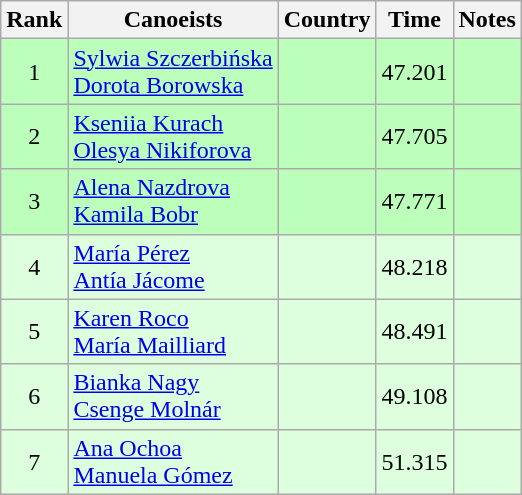<table class="wikitable" style="text-align:center">
<tr>
<th>Rank</th>
<th>Canoeists</th>
<th>Country</th>
<th>Time</th>
<th>Notes</th>
</tr>
<tr bgcolor=bbffbb>
<td>1</td>
<td align="left"><a href='#'>Sylwia Szczerbińska</a><br><a href='#'>Dorota Borowska</a></td>
<td align="left"></td>
<td>47.201</td>
<td></td>
</tr>
<tr bgcolor=bbffbb>
<td>2</td>
<td align="left"><a href='#'>Kseniia Kurach</a><br><a href='#'>Olesya Nikiforova</a></td>
<td align="left"></td>
<td>47.705</td>
<td></td>
</tr>
<tr bgcolor=bbffbb>
<td>3</td>
<td align="left"><a href='#'>Alena Nazdrova</a><br><a href='#'>Kamila Bobr</a></td>
<td align="left"></td>
<td>47.771</td>
<td></td>
</tr>
<tr bgcolor=ddffdd>
<td>4</td>
<td align="left"><a href='#'>María Pérez</a><br><a href='#'>Antía Jácome</a></td>
<td align="left"></td>
<td>48.218</td>
<td></td>
</tr>
<tr bgcolor=ddffdd>
<td>5</td>
<td align="left"><a href='#'>Karen Roco</a><br><a href='#'>María Mailliard</a></td>
<td align="left"></td>
<td>48.491</td>
<td></td>
</tr>
<tr bgcolor=ddffdd>
<td>6</td>
<td align="left"><a href='#'>Bianka Nagy</a><br><a href='#'>Csenge Molnár</a></td>
<td align="left"></td>
<td>49.108</td>
<td></td>
</tr>
<tr bgcolor=ddffdd>
<td>7</td>
<td align="left"><a href='#'>Ana Ochoa</a><br><a href='#'>Manuela Gómez</a></td>
<td align="left"></td>
<td>51.315</td>
<td></td>
</tr>
</table>
